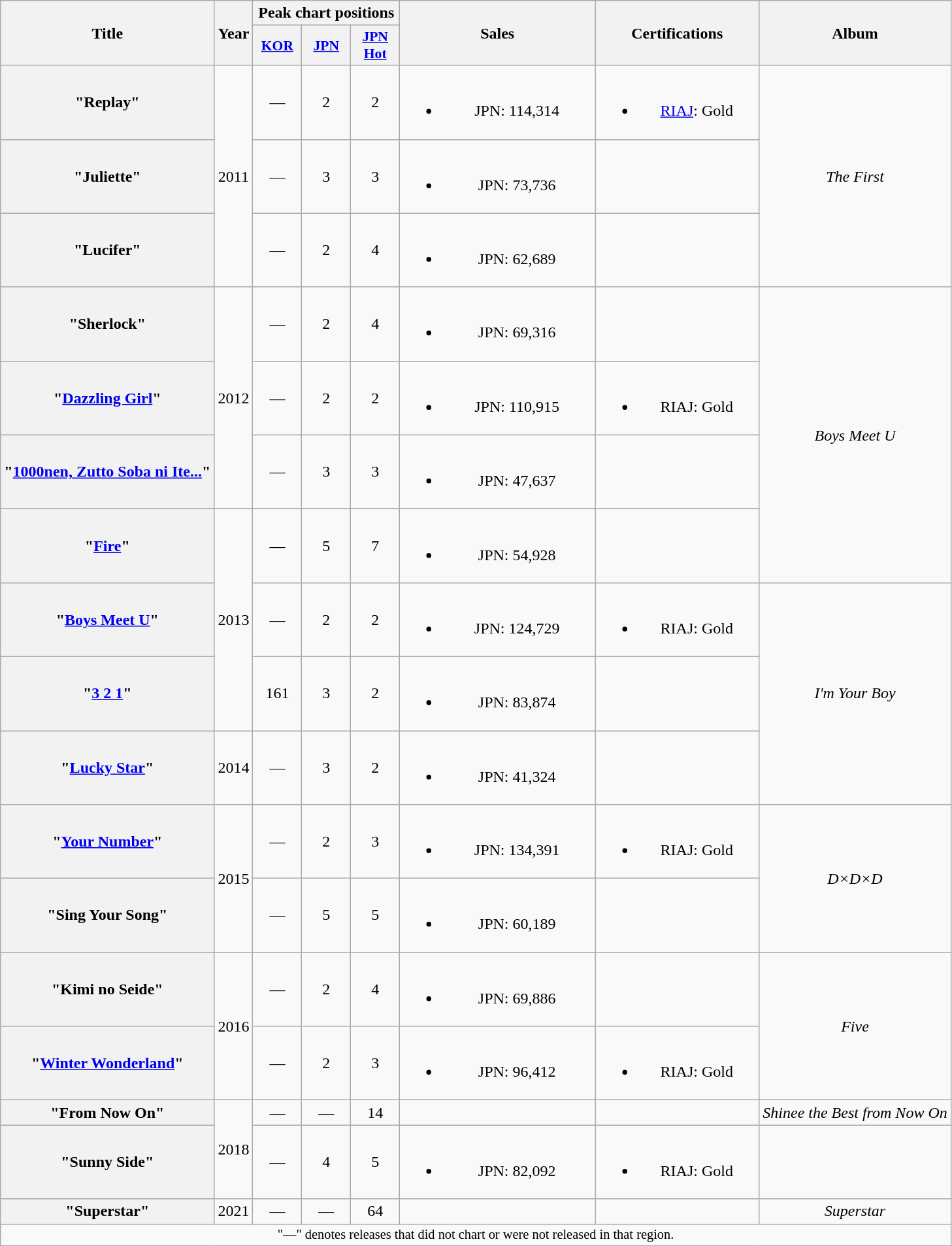<table class="wikitable plainrowheaders" style="text-align:center;">
<tr>
<th scope="col" rowspan="2">Title</th>
<th scope="col" rowspan="2">Year</th>
<th scope="col" colspan="3">Peak chart positions</th>
<th scope="col" rowspan="2" style="width:12em;">Sales</th>
<th scope="col" rowspan="2" style="width:10em;">Certifications</th>
<th scope="col" rowspan="2">Album</th>
</tr>
<tr>
<th scope="col" style="width:3em;font-size:90%;"><a href='#'>KOR</a><br></th>
<th scope="col" style="width:3em;font-size:90%;"><a href='#'>JPN</a><br></th>
<th scope="col" style="width:3em;font-size:90%;"><a href='#'>JPN<br>Hot</a><br></th>
</tr>
<tr>
<th scope="row">"Replay" </th>
<td rowspan="3">2011</td>
<td>—</td>
<td>2</td>
<td>2</td>
<td><br><ul><li>JPN: 114,314</li></ul></td>
<td><br><ul><li><a href='#'>RIAJ</a>: Gold</li></ul></td>
<td rowspan="3"><em>The First</em></td>
</tr>
<tr>
<th scope="row">"Juliette"</th>
<td>—</td>
<td>3</td>
<td>3</td>
<td><br><ul><li>JPN: 73,736</li></ul></td>
<td></td>
</tr>
<tr>
<th scope="row">"Lucifer"</th>
<td>—</td>
<td>2</td>
<td>4</td>
<td><br><ul><li>JPN: 62,689</li></ul></td>
<td></td>
</tr>
<tr>
<th scope="row">"Sherlock"</th>
<td rowspan="3">2012</td>
<td>—</td>
<td>2</td>
<td>4</td>
<td><br><ul><li>JPN: 69,316</li></ul></td>
<td></td>
<td rowspan="4"><em>Boys Meet U</em></td>
</tr>
<tr>
<th scope="row">"<a href='#'>Dazzling Girl</a>"</th>
<td>—</td>
<td>2</td>
<td>2</td>
<td><br><ul><li>JPN: 110,915</li></ul></td>
<td><br><ul><li>RIAJ: Gold</li></ul></td>
</tr>
<tr>
<th scope="row">"<a href='#'>1000nen, Zutto Soba ni Ite...</a>"<br></th>
<td>—</td>
<td>3</td>
<td>3</td>
<td><br><ul><li>JPN: 47,637</li></ul></td>
<td></td>
</tr>
<tr>
<th scope="row">"<a href='#'>Fire</a>"</th>
<td rowspan="3">2013</td>
<td>—</td>
<td>5</td>
<td>7</td>
<td><br><ul><li>JPN: 54,928</li></ul></td>
<td></td>
</tr>
<tr>
<th scope="row">"<a href='#'>Boys Meet U</a>"</th>
<td>—</td>
<td>2</td>
<td>2</td>
<td><br><ul><li>JPN: 124,729</li></ul></td>
<td><br><ul><li>RIAJ: Gold</li></ul></td>
<td rowspan="3"><em>I'm Your Boy</em></td>
</tr>
<tr>
<th scope="row">"<a href='#'>3 2 1</a>"</th>
<td>161</td>
<td>3</td>
<td>2</td>
<td><br><ul><li>JPN: 83,874</li></ul></td>
<td></td>
</tr>
<tr>
<th scope="row">"<a href='#'>Lucky Star</a>"</th>
<td>2014</td>
<td>—</td>
<td>3</td>
<td>2</td>
<td><br><ul><li>JPN: 41,324</li></ul></td>
<td></td>
</tr>
<tr>
<th scope="row">"<a href='#'>Your Number</a>"</th>
<td rowspan="2">2015</td>
<td>—</td>
<td>2</td>
<td>3</td>
<td><br><ul><li>JPN: 134,391</li></ul></td>
<td><br><ul><li>RIAJ: Gold</li></ul></td>
<td rowspan="2"><em>D×D×D</em></td>
</tr>
<tr>
<th scope="row">"Sing Your Song"</th>
<td>—</td>
<td>5</td>
<td>5</td>
<td><br><ul><li>JPN: 60,189</li></ul></td>
<td></td>
</tr>
<tr>
<th scope="row">"Kimi no Seide" </th>
<td rowspan="2">2016</td>
<td>—</td>
<td>2</td>
<td>4</td>
<td><br><ul><li>JPN: 69,886</li></ul></td>
<td></td>
<td rowspan="2"><em>Five</em></td>
</tr>
<tr>
<th scope="row">"<a href='#'>Winter Wonderland</a>"</th>
<td>—</td>
<td>2</td>
<td>3</td>
<td><br><ul><li>JPN: 96,412</li></ul></td>
<td><br><ul><li>RIAJ: Gold</li></ul></td>
</tr>
<tr>
<th scope="row">"From Now On"</th>
<td rowspan="2">2018</td>
<td>—</td>
<td>—</td>
<td>14</td>
<td></td>
<td></td>
<td><em>Shinee the Best from Now On</em></td>
</tr>
<tr>
<th scope="row">"Sunny Side"</th>
<td>—</td>
<td>4</td>
<td>5</td>
<td><br><ul><li>JPN: 82,092</li></ul></td>
<td><br><ul><li>RIAJ: Gold</li></ul></td>
<td></td>
</tr>
<tr>
<th scope="row">"Superstar"</th>
<td>2021</td>
<td>—</td>
<td>—</td>
<td>64</td>
<td></td>
<td></td>
<td><em>Superstar</em></td>
</tr>
<tr>
<td colspan="14" style="font-size:85%">"—" denotes releases that did not chart or were not released in that region.</td>
</tr>
</table>
